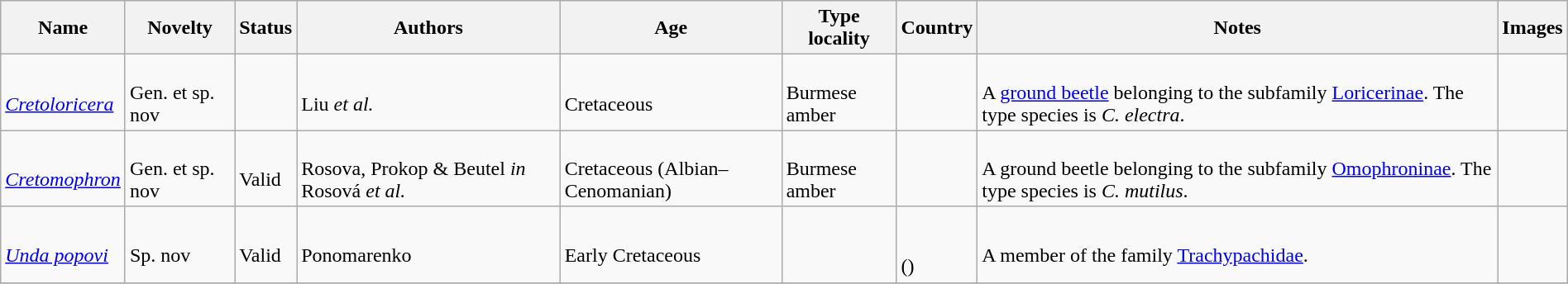<table class="wikitable sortable" align="center" width="100%">
<tr>
<th>Name</th>
<th>Novelty</th>
<th>Status</th>
<th>Authors</th>
<th>Age</th>
<th>Type locality</th>
<th>Country</th>
<th>Notes</th>
<th>Images</th>
</tr>
<tr>
<td><br><em><a href='#'>Cretoloricera</a></em></td>
<td><br>Gen. et sp. nov</td>
<td></td>
<td><br>Liu <em>et al.</em></td>
<td><br>Cretaceous</td>
<td><br>Burmese amber</td>
<td><br></td>
<td><br>A <a href='#'>ground beetle</a> belonging to the subfamily <a href='#'>Loricerinae</a>. The type species is <em>C. electra</em>.</td>
<td></td>
</tr>
<tr>
<td><br><em><a href='#'>Cretomophron</a></em></td>
<td><br>Gen. et sp. nov</td>
<td><br>Valid</td>
<td><br>Rosova, Prokop & Beutel <em>in</em> Rosová <em>et al.</em></td>
<td><br>Cretaceous (Albian–Cenomanian)</td>
<td><br>Burmese amber</td>
<td><br></td>
<td><br>A ground beetle belonging to the subfamily <a href='#'>Omophroninae</a>. The type species is <em>C. mutilus</em>.</td>
<td></td>
</tr>
<tr>
<td><br><em><a href='#'>Unda popovi</a></em></td>
<td><br>Sp. nov</td>
<td><br>Valid</td>
<td><br>Ponomarenko</td>
<td><br>Early Cretaceous</td>
<td></td>
<td><br><br>()</td>
<td><br>A member of the family <a href='#'>Trachypachidae</a>.</td>
<td></td>
</tr>
<tr>
</tr>
</table>
